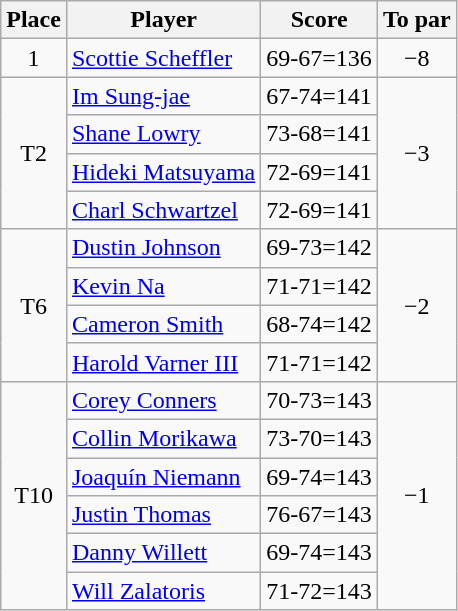<table class="wikitable">
<tr>
<th>Place</th>
<th>Player</th>
<th>Score</th>
<th>To par</th>
</tr>
<tr>
<td align=center>1</td>
<td> <a href='#'>Scottie Scheffler</a></td>
<td>69-67=136</td>
<td align=center>−8</td>
</tr>
<tr>
<td rowspan=4 align=center>T2</td>
<td> <a href='#'>Im Sung-jae</a></td>
<td>67-74=141</td>
<td rowspan=4 align=center>−3</td>
</tr>
<tr>
<td> <a href='#'>Shane Lowry</a></td>
<td>73-68=141</td>
</tr>
<tr>
<td> <a href='#'>Hideki Matsuyama</a></td>
<td>72-69=141</td>
</tr>
<tr>
<td> <a href='#'>Charl Schwartzel</a></td>
<td>72-69=141</td>
</tr>
<tr>
<td rowspan=4 align=center>T6</td>
<td> <a href='#'>Dustin Johnson</a></td>
<td>69-73=142</td>
<td rowspan=4 align=center>−2</td>
</tr>
<tr>
<td> <a href='#'>Kevin Na</a></td>
<td>71-71=142</td>
</tr>
<tr>
<td> <a href='#'>Cameron Smith</a></td>
<td>68-74=142</td>
</tr>
<tr>
<td> <a href='#'>Harold Varner III</a></td>
<td>71-71=142</td>
</tr>
<tr>
<td rowspan=6 align=center>T10</td>
<td> <a href='#'>Corey Conners</a></td>
<td>70-73=143</td>
<td rowspan=6 align=center>−1</td>
</tr>
<tr>
<td> <a href='#'>Collin Morikawa</a></td>
<td>73-70=143</td>
</tr>
<tr>
<td> <a href='#'>Joaquín Niemann</a></td>
<td>69-74=143</td>
</tr>
<tr>
<td> <a href='#'>Justin Thomas</a></td>
<td>76-67=143</td>
</tr>
<tr>
<td> <a href='#'>Danny Willett</a></td>
<td>69-74=143</td>
</tr>
<tr>
<td> <a href='#'>Will Zalatoris</a></td>
<td>71-72=143</td>
</tr>
</table>
